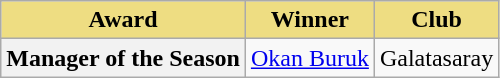<table class="wikitable" style="text-align:center">
<tr>
<th style="background-color: #eedd82"><strong>Award</strong></th>
<th style="background-color: #eedd82"><strong>Winner</strong></th>
<th style="background-color: #eedd82"><strong>Club</strong></th>
</tr>
<tr>
<th><strong>Manager of the Season</strong></th>
<td align="left"> <a href='#'>Okan Buruk</a></td>
<td>Galatasaray</td>
</tr>
</table>
